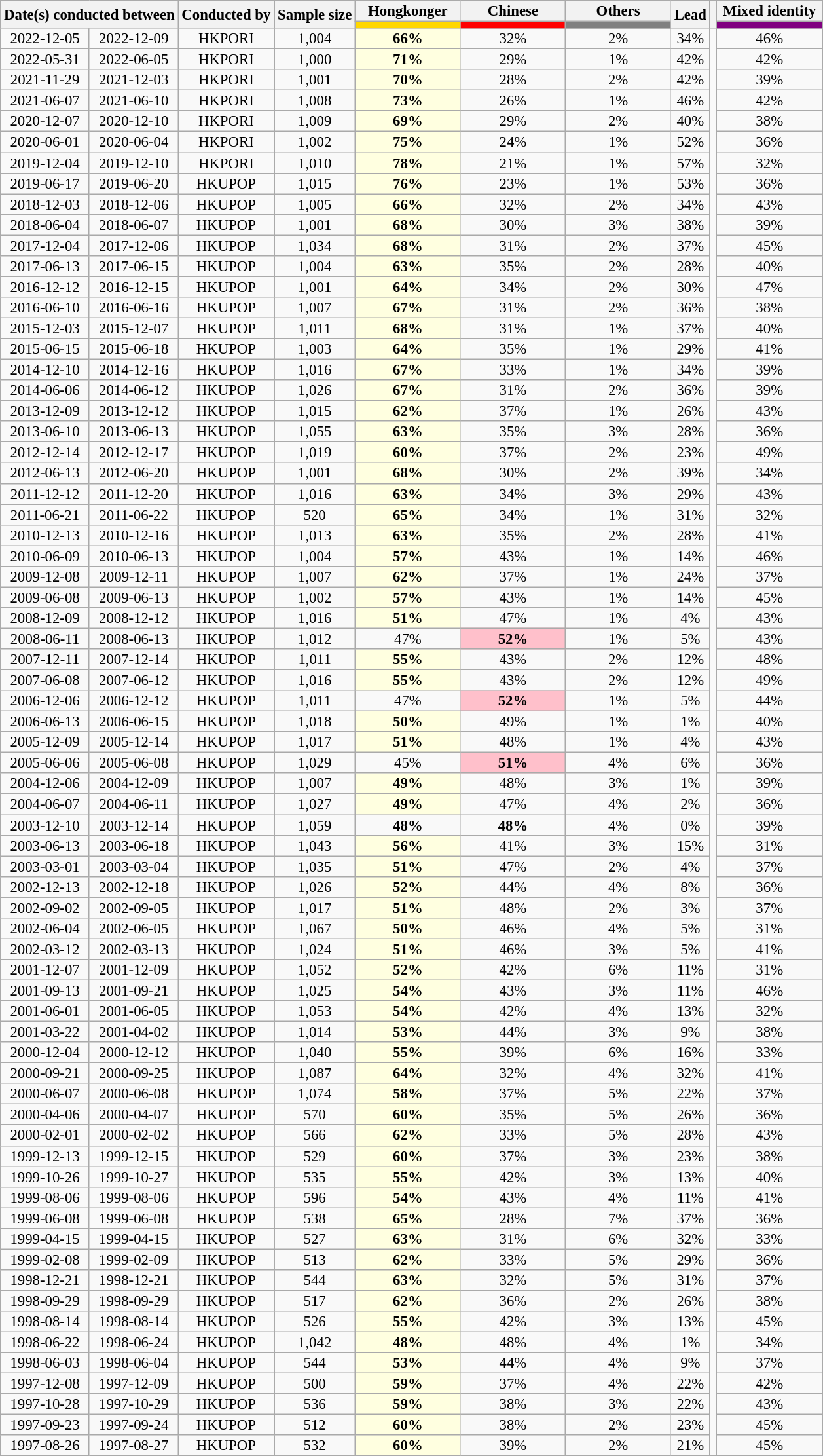<table class="wikitable sortable" style="text-align:center;font-size:95%;line-height:14px">
<tr>
<th rowspan="2" colspan="2">Date(s) conducted between</th>
<th rowspan="2">Conducted by</th>
<th rowspan="2">Sample size</th>
<th>Hongkonger<br></th>
<th>Chinese<br></th>
<th>Others</th>
<th rowspan="2">Lead</th>
<th rowspan="2"></th>
<th>Mixed identity</th>
</tr>
<tr>
<th data-sort-="" style="background:gold; color:white; width:100px;" type="number"></th>
<th data-sort-="" style="background:red; color:white; width:100px;" type="number"></th>
<th data-sort-="" style="background:grey; color:white; width:100px;" type="number"></th>
<th data-sort-="" style="background:purple; color:white; width:100px;" type="number"></th>
</tr>
<tr>
<td>2022-12-05</td>
<td>2022-12-09</td>
<td>HKPORI</td>
<td>1,004</td>
<td style="background:lightyellow;"><strong>66%</strong></td>
<td>32%</td>
<td>2%</td>
<td>34%</td>
<td rowspan="69"></td>
<td>46%</td>
</tr>
<tr>
<td>2022-05-31</td>
<td>2022-06-05</td>
<td>HKPORI</td>
<td>1,000</td>
<td style="background:lightyellow;"><strong>71%</strong></td>
<td>29%</td>
<td>1%</td>
<td>42%</td>
<td>42%</td>
</tr>
<tr>
<td>2021-11-29</td>
<td>2021-12-03</td>
<td>HKPORI</td>
<td>1,001</td>
<td style="background:lightyellow;"><strong>70%</strong></td>
<td>28%</td>
<td>2%</td>
<td>42%</td>
<td>39%</td>
</tr>
<tr>
<td>2021-06-07</td>
<td>2021-06-10</td>
<td>HKPORI</td>
<td>1,008</td>
<td style="background:lightyellow;"><strong>73%</strong></td>
<td>26%</td>
<td>1%</td>
<td>46%</td>
<td>42%</td>
</tr>
<tr>
<td>2020-12-07</td>
<td>2020-12-10</td>
<td>HKPORI</td>
<td>1,009</td>
<td style="background:lightyellow;"><strong>69%</strong></td>
<td>29%</td>
<td>2%</td>
<td>40%</td>
<td>38%</td>
</tr>
<tr>
<td>2020-06-01</td>
<td>2020-06-04</td>
<td>HKPORI</td>
<td>1,002</td>
<td style="background:lightyellow;"><strong>75%</strong></td>
<td>24%</td>
<td>1%</td>
<td>52%</td>
<td>36%</td>
</tr>
<tr>
<td>2019-12-04</td>
<td>2019-12-10</td>
<td>HKPORI</td>
<td>1,010</td>
<td style="background:lightyellow;"><strong>78%</strong></td>
<td>21%</td>
<td>1%</td>
<td>57%</td>
<td>32%</td>
</tr>
<tr>
<td>2019-06-17</td>
<td>2019-06-20</td>
<td>HKUPOP</td>
<td>1,015</td>
<td style="background:lightyellow;"><strong>76%</strong></td>
<td>23%</td>
<td>1%</td>
<td>53%</td>
<td>36%</td>
</tr>
<tr>
<td>2018-12-03</td>
<td>2018-12-06</td>
<td>HKUPOP</td>
<td>1,005</td>
<td style="background:lightyellow;"><strong>66%</strong></td>
<td>32%</td>
<td>2%</td>
<td>34%</td>
<td>43%</td>
</tr>
<tr>
<td>2018-06-04</td>
<td>2018-06-07</td>
<td>HKUPOP</td>
<td>1,001</td>
<td style="background:lightyellow;"><strong>68%</strong></td>
<td>30%</td>
<td>3%</td>
<td>38%</td>
<td>39%</td>
</tr>
<tr>
<td>2017-12-04</td>
<td>2017-12-06</td>
<td>HKUPOP</td>
<td>1,034</td>
<td style="background:lightyellow;"><strong>68%</strong></td>
<td>31%</td>
<td>2%</td>
<td>37%</td>
<td>45%</td>
</tr>
<tr>
<td>2017-06-13</td>
<td>2017-06-15</td>
<td>HKUPOP</td>
<td>1,004</td>
<td style="background:lightyellow;"><strong>63%</strong></td>
<td>35%</td>
<td>2%</td>
<td>28%</td>
<td>40%</td>
</tr>
<tr>
<td>2016-12-12</td>
<td>2016-12-15</td>
<td>HKUPOP</td>
<td>1,001</td>
<td style="background:lightyellow;"><strong>64%</strong></td>
<td>34%</td>
<td>2%</td>
<td>30%</td>
<td>47%</td>
</tr>
<tr>
<td>2016-06-10</td>
<td>2016-06-16</td>
<td>HKUPOP</td>
<td>1,007</td>
<td style="background:lightyellow;"><strong>67%</strong></td>
<td>31%</td>
<td>2%</td>
<td>36%</td>
<td>38%</td>
</tr>
<tr>
<td>2015-12-03</td>
<td>2015-12-07</td>
<td>HKUPOP</td>
<td>1,011</td>
<td style="background:lightyellow;"><strong>68%</strong></td>
<td>31%</td>
<td>1%</td>
<td>37%</td>
<td>40%</td>
</tr>
<tr>
<td>2015-06-15</td>
<td>2015-06-18</td>
<td>HKUPOP</td>
<td>1,003</td>
<td style="background:lightyellow;"><strong>64%</strong></td>
<td>35%</td>
<td>1%</td>
<td>29%</td>
<td>41%</td>
</tr>
<tr>
<td>2014-12-10</td>
<td>2014-12-16</td>
<td>HKUPOP</td>
<td>1,016</td>
<td style="background:lightyellow;"><strong>67%</strong></td>
<td>33%</td>
<td>1%</td>
<td>34%</td>
<td>39%</td>
</tr>
<tr>
<td>2014-06-06</td>
<td>2014-06-12</td>
<td>HKUPOP</td>
<td>1,026</td>
<td style="background:lightyellow;"><strong>67%</strong></td>
<td>31%</td>
<td>2%</td>
<td>36%</td>
<td>39%</td>
</tr>
<tr>
<td>2013-12-09</td>
<td>2013-12-12</td>
<td>HKUPOP</td>
<td>1,015</td>
<td style="background:lightyellow;"><strong>62%</strong></td>
<td>37%</td>
<td>1%</td>
<td>26%</td>
<td>43%</td>
</tr>
<tr>
<td>2013-06-10</td>
<td>2013-06-13</td>
<td>HKUPOP</td>
<td>1,055</td>
<td style="background:lightyellow;"><strong>63%</strong></td>
<td>35%</td>
<td>3%</td>
<td>28%</td>
<td>36%</td>
</tr>
<tr>
<td>2012-12-14</td>
<td>2012-12-17</td>
<td>HKUPOP</td>
<td>1,019</td>
<td style="background:lightyellow;"><strong>60%</strong></td>
<td>37%</td>
<td>2%</td>
<td>23%</td>
<td>49%</td>
</tr>
<tr>
<td>2012-06-13</td>
<td>2012-06-20</td>
<td>HKUPOP</td>
<td>1,001</td>
<td style="background:lightyellow;"><strong>68%</strong></td>
<td>30%</td>
<td>2%</td>
<td>39%</td>
<td>34%</td>
</tr>
<tr>
<td>2011-12-12</td>
<td>2011-12-20</td>
<td>HKUPOP</td>
<td>1,016</td>
<td style="background:lightyellow;"><strong>63%</strong></td>
<td>34%</td>
<td>3%</td>
<td>29%</td>
<td>43%</td>
</tr>
<tr>
<td>2011-06-21</td>
<td>2011-06-22</td>
<td>HKUPOP</td>
<td>520</td>
<td style="background:lightyellow;"><strong>65%</strong></td>
<td>34%</td>
<td>1%</td>
<td>31%</td>
<td>32%</td>
</tr>
<tr>
<td>2010-12-13</td>
<td>2010-12-16</td>
<td>HKUPOP</td>
<td>1,013</td>
<td style="background:lightyellow;"><strong>63%</strong></td>
<td>35%</td>
<td>2%</td>
<td>28%</td>
<td>41%</td>
</tr>
<tr>
<td>2010-06-09</td>
<td>2010-06-13</td>
<td>HKUPOP</td>
<td>1,004</td>
<td style="background:lightyellow;"><strong>57%</strong></td>
<td>43%</td>
<td>1%</td>
<td>14%</td>
<td>46%</td>
</tr>
<tr>
<td>2009-12-08</td>
<td>2009-12-11</td>
<td>HKUPOP</td>
<td>1,007</td>
<td style="background:lightyellow;"><strong>62%</strong></td>
<td>37%</td>
<td>1%</td>
<td>24%</td>
<td>37%</td>
</tr>
<tr>
<td>2009-06-08</td>
<td>2009-06-13</td>
<td>HKUPOP</td>
<td>1,002</td>
<td style="background:lightyellow;"><strong>57%</strong></td>
<td>43%</td>
<td>1%</td>
<td>14%</td>
<td>45%</td>
</tr>
<tr>
<td>2008-12-09</td>
<td>2008-12-12</td>
<td>HKUPOP</td>
<td>1,016</td>
<td style="background:lightyellow;"><strong>51%</strong></td>
<td>47%</td>
<td>1%</td>
<td>4%</td>
<td>43%</td>
</tr>
<tr>
<td>2008-06-11</td>
<td>2008-06-13</td>
<td>HKUPOP</td>
<td>1,012</td>
<td>47%</td>
<td style="background:pink;"><strong>52%</strong></td>
<td>1%</td>
<td>5%</td>
<td>43%</td>
</tr>
<tr>
<td>2007-12-11</td>
<td>2007-12-14</td>
<td>HKUPOP</td>
<td>1,011</td>
<td style="background:lightyellow;"><strong>55%</strong></td>
<td>43%</td>
<td>2%</td>
<td>12%</td>
<td>48%</td>
</tr>
<tr>
<td>2007-06-08</td>
<td>2007-06-12</td>
<td>HKUPOP</td>
<td>1,016</td>
<td style="background:lightyellow;"><strong>55%</strong></td>
<td>43%</td>
<td>2%</td>
<td>12%</td>
<td>49%</td>
</tr>
<tr>
<td>2006-12-06</td>
<td>2006-12-12</td>
<td>HKUPOP</td>
<td>1,011</td>
<td>47%</td>
<td style="background:pink;"><strong>52%</strong></td>
<td>1%</td>
<td>5%</td>
<td>44%</td>
</tr>
<tr>
<td>2006-06-13</td>
<td>2006-06-15</td>
<td>HKUPOP</td>
<td>1,018</td>
<td style="background:lightyellow;"><strong>50%</strong></td>
<td>49%</td>
<td>1%</td>
<td>1%</td>
<td>40%</td>
</tr>
<tr>
<td>2005-12-09</td>
<td>2005-12-14</td>
<td>HKUPOP</td>
<td>1,017</td>
<td style="background:lightyellow;"><strong>51%</strong></td>
<td>48%</td>
<td>1%</td>
<td>4%</td>
<td>43%</td>
</tr>
<tr>
<td>2005-06-06</td>
<td>2005-06-08</td>
<td>HKUPOP</td>
<td>1,029</td>
<td>45%</td>
<td style="background:pink;"><strong>51%</strong></td>
<td>4%</td>
<td>6%</td>
<td>36%</td>
</tr>
<tr>
<td>2004-12-06</td>
<td>2004-12-09</td>
<td>HKUPOP</td>
<td>1,007</td>
<td style="background:lightyellow;"><strong>49%</strong></td>
<td>48%</td>
<td>3%</td>
<td>1%</td>
<td>39%</td>
</tr>
<tr>
<td>2004-06-07</td>
<td>2004-06-11</td>
<td>HKUPOP</td>
<td>1,027</td>
<td style="background:lightyellow;"><strong>49%</strong></td>
<td>47%</td>
<td>4%</td>
<td>2%</td>
<td>36%</td>
</tr>
<tr>
<td>2003-12-10</td>
<td>2003-12-14</td>
<td>HKUPOP</td>
<td>1,059</td>
<td><strong>48%</strong></td>
<td><strong>48%</strong></td>
<td>4%</td>
<td>0%</td>
<td>39%</td>
</tr>
<tr>
<td>2003-06-13</td>
<td>2003-06-18</td>
<td>HKUPOP</td>
<td>1,043</td>
<td style="background:lightyellow;"><strong>56%</strong></td>
<td>41%</td>
<td>3%</td>
<td>15%</td>
<td>31%</td>
</tr>
<tr>
<td>2003-03-01</td>
<td>2003-03-04</td>
<td>HKUPOP</td>
<td>1,035</td>
<td style="background:lightyellow;"><strong>51%</strong></td>
<td>47%</td>
<td>2%</td>
<td>4%</td>
<td>37%</td>
</tr>
<tr>
<td>2002-12-13</td>
<td>2002-12-18</td>
<td>HKUPOP</td>
<td>1,026</td>
<td style="background:lightyellow;"><strong>52%</strong></td>
<td>44%</td>
<td>4%</td>
<td>8%</td>
<td>36%</td>
</tr>
<tr>
<td>2002-09-02</td>
<td>2002-09-05</td>
<td>HKUPOP</td>
<td>1,017</td>
<td style="background:lightyellow;"><strong>51%</strong></td>
<td>48%</td>
<td>2%</td>
<td>3%</td>
<td>37%</td>
</tr>
<tr>
<td>2002-06-04</td>
<td>2002-06-05</td>
<td>HKUPOP</td>
<td>1,067</td>
<td style="background:lightyellow;"><strong>50%</strong></td>
<td>46%</td>
<td>4%</td>
<td>5%</td>
<td>31%</td>
</tr>
<tr>
<td>2002-03-12</td>
<td>2002-03-13</td>
<td>HKUPOP</td>
<td>1,024</td>
<td style="background:lightyellow;"><strong>51%</strong></td>
<td>46%</td>
<td>3%</td>
<td>5%</td>
<td>41%</td>
</tr>
<tr>
<td>2001-12-07</td>
<td>2001-12-09</td>
<td>HKUPOP</td>
<td>1,052</td>
<td style="background:lightyellow;"><strong>52%</strong></td>
<td>42%</td>
<td>6%</td>
<td>11%</td>
<td>31%</td>
</tr>
<tr>
<td>2001-09-13</td>
<td>2001-09-21</td>
<td>HKUPOP</td>
<td>1,025</td>
<td style="background:lightyellow;"><strong>54%</strong></td>
<td>43%</td>
<td>3%</td>
<td>11%</td>
<td>46%</td>
</tr>
<tr>
<td>2001-06-01</td>
<td>2001-06-05</td>
<td>HKUPOP</td>
<td>1,053</td>
<td style="background:lightyellow;"><strong>54%</strong></td>
<td>42%</td>
<td>4%</td>
<td>13%</td>
<td>32%</td>
</tr>
<tr>
<td>2001-03-22</td>
<td>2001-04-02</td>
<td>HKUPOP</td>
<td>1,014</td>
<td style="background:lightyellow;"><strong>53%</strong></td>
<td>44%</td>
<td>3%</td>
<td>9%</td>
<td>38%</td>
</tr>
<tr>
<td>2000-12-04</td>
<td>2000-12-12</td>
<td>HKUPOP</td>
<td>1,040</td>
<td style="background:lightyellow;"><strong>55%</strong></td>
<td>39%</td>
<td>6%</td>
<td>16%</td>
<td>33%</td>
</tr>
<tr>
<td>2000-09-21</td>
<td>2000-09-25</td>
<td>HKUPOP</td>
<td>1,087</td>
<td style="background:lightyellow;"><strong>64%</strong></td>
<td>32%</td>
<td>4%</td>
<td>32%</td>
<td>41%</td>
</tr>
<tr>
<td>2000-06-07</td>
<td>2000-06-08</td>
<td>HKUPOP</td>
<td>1,074</td>
<td style="background:lightyellow;"><strong>58%</strong></td>
<td>37%</td>
<td>5%</td>
<td>22%</td>
<td>37%</td>
</tr>
<tr>
<td>2000-04-06</td>
<td>2000-04-07</td>
<td>HKUPOP</td>
<td>570</td>
<td style="background:lightyellow;"><strong>60%</strong></td>
<td>35%</td>
<td>5%</td>
<td>26%</td>
<td>36%</td>
</tr>
<tr>
<td>2000-02-01</td>
<td>2000-02-02</td>
<td>HKUPOP</td>
<td>566</td>
<td style="background:lightyellow;"><strong>62%</strong></td>
<td>33%</td>
<td>5%</td>
<td>28%</td>
<td>43%</td>
</tr>
<tr>
<td>1999-12-13</td>
<td>1999-12-15</td>
<td>HKUPOP</td>
<td>529</td>
<td style="background:lightyellow;"><strong>60%</strong></td>
<td>37%</td>
<td>3%</td>
<td>23%</td>
<td>38%</td>
</tr>
<tr>
<td>1999-10-26</td>
<td>1999-10-27</td>
<td>HKUPOP</td>
<td>535</td>
<td style="background:lightyellow;"><strong>55%</strong></td>
<td>42%</td>
<td>3%</td>
<td>13%</td>
<td>40%</td>
</tr>
<tr>
<td>1999-08-06</td>
<td>1999-08-06</td>
<td>HKUPOP</td>
<td>596</td>
<td style="background:lightyellow;"><strong>54%</strong></td>
<td>43%</td>
<td>4%</td>
<td>11%</td>
<td>41%</td>
</tr>
<tr>
<td>1999-06-08</td>
<td>1999-06-08</td>
<td>HKUPOP</td>
<td>538</td>
<td style="background:lightyellow;"><strong>65%</strong></td>
<td>28%</td>
<td>7%</td>
<td>37%</td>
<td>36%</td>
</tr>
<tr>
<td>1999-04-15</td>
<td>1999-04-15</td>
<td>HKUPOP</td>
<td>527</td>
<td style="background:lightyellow;"><strong>63%</strong></td>
<td>31%</td>
<td>6%</td>
<td>32%</td>
<td>33%</td>
</tr>
<tr>
<td>1999-02-08</td>
<td>1999-02-09</td>
<td>HKUPOP</td>
<td>513</td>
<td style="background:lightyellow;"><strong>62%</strong></td>
<td>33%</td>
<td>5%</td>
<td>29%</td>
<td>36%</td>
</tr>
<tr>
<td>1998-12-21</td>
<td>1998-12-21</td>
<td>HKUPOP</td>
<td>544</td>
<td style="background:lightyellow;"><strong>63%</strong></td>
<td>32%</td>
<td>5%</td>
<td>31%</td>
<td>37%</td>
</tr>
<tr>
<td>1998-09-29</td>
<td>1998-09-29</td>
<td>HKUPOP</td>
<td>517</td>
<td style="background:lightyellow;"><strong>62%</strong></td>
<td>36%</td>
<td>2%</td>
<td>26%</td>
<td>38%</td>
</tr>
<tr>
<td>1998-08-14</td>
<td>1998-08-14</td>
<td>HKUPOP</td>
<td>526</td>
<td style="background:lightyellow;"><strong>55%</strong></td>
<td>42%</td>
<td>3%</td>
<td>13%</td>
<td>45%</td>
</tr>
<tr>
<td>1998-06-22</td>
<td>1998-06-24</td>
<td>HKUPOP</td>
<td>1,042</td>
<td style="background:lightyellow;"><strong>48%</strong></td>
<td>48%</td>
<td>4%</td>
<td>1%</td>
<td>34%</td>
</tr>
<tr>
<td>1998-06-03</td>
<td>1998-06-04</td>
<td>HKUPOP</td>
<td>544</td>
<td style="background:lightyellow;"><strong>53%</strong></td>
<td>44%</td>
<td>4%</td>
<td>9%</td>
<td>37%</td>
</tr>
<tr>
<td>1997-12-08</td>
<td>1997-12-09</td>
<td>HKUPOP</td>
<td>500</td>
<td style="background:lightyellow;"><strong>59%</strong></td>
<td>37%</td>
<td>4%</td>
<td>22%</td>
<td>42%</td>
</tr>
<tr>
<td>1997-10-28</td>
<td>1997-10-29</td>
<td>HKUPOP</td>
<td>536</td>
<td style="background:lightyellow;"><strong>59%</strong></td>
<td>38%</td>
<td>3%</td>
<td>22%</td>
<td>43%</td>
</tr>
<tr>
<td>1997-09-23</td>
<td>1997-09-24</td>
<td>HKUPOP</td>
<td>512</td>
<td style="background:lightyellow;"><strong>60%</strong></td>
<td>38%</td>
<td>2%</td>
<td>23%</td>
<td>45%</td>
</tr>
<tr>
<td>1997-08-26</td>
<td>1997-08-27</td>
<td>HKUPOP</td>
<td>532</td>
<td style="background:lightyellow;"><strong>60%</strong></td>
<td>39%</td>
<td>2%</td>
<td>21%</td>
<td>45%</td>
</tr>
</table>
